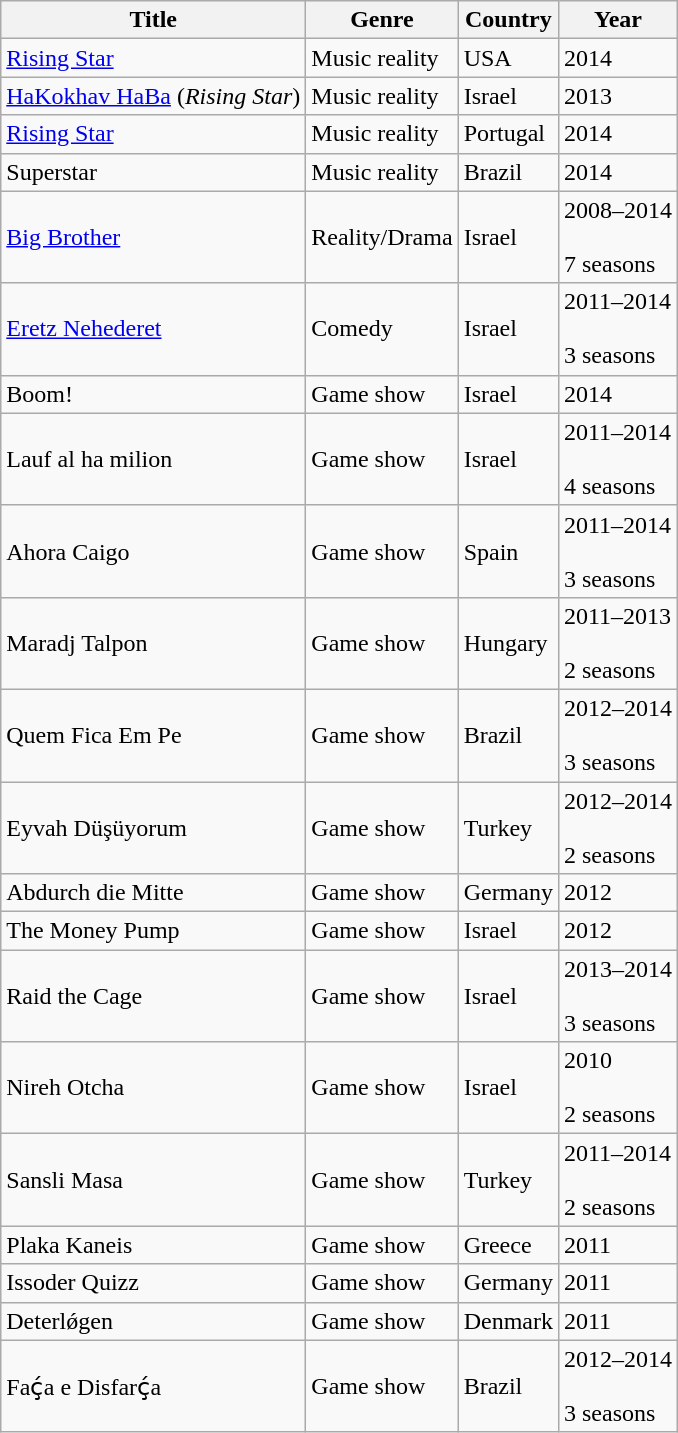<table class="wikitable">
<tr>
<th><strong>Title</strong></th>
<th><strong>Genre</strong></th>
<th><strong>Country</strong></th>
<th><strong>Year</strong></th>
</tr>
<tr>
<td><a href='#'>Rising Star</a></td>
<td>Music reality</td>
<td>USA</td>
<td>2014</td>
</tr>
<tr>
<td><a href='#'>HaKokhav HaBa</a> (<em>Rising Star</em>)</td>
<td>Music reality</td>
<td>Israel</td>
<td>2013</td>
</tr>
<tr>
<td><a href='#'>Rising Star</a></td>
<td>Music reality</td>
<td>Portugal</td>
<td>2014</td>
</tr>
<tr>
<td>Superstar</td>
<td>Music reality</td>
<td>Brazil</td>
<td>2014</td>
</tr>
<tr>
<td><a href='#'>Big Brother</a></td>
<td>Reality/Drama</td>
<td>Israel</td>
<td>2008–2014<br><br>7 seasons</td>
</tr>
<tr>
<td><a href='#'>Eretz Nehederet</a></td>
<td>Comedy</td>
<td>Israel</td>
<td>2011–2014<br><br>3 seasons</td>
</tr>
<tr>
<td>Boom!</td>
<td>Game show</td>
<td>Israel</td>
<td>2014</td>
</tr>
<tr>
<td>Lauf al ha milion</td>
<td>Game show</td>
<td>Israel</td>
<td>2011–2014<br><br>4 seasons</td>
</tr>
<tr>
<td>Ahora Caigo</td>
<td>Game show</td>
<td>Spain</td>
<td>2011–2014<br><br>3 seasons</td>
</tr>
<tr>
<td>Maradj Talpon</td>
<td>Game show</td>
<td>Hungary</td>
<td>2011–2013<br><br>2 seasons</td>
</tr>
<tr>
<td>Quem Fica Em Pe</td>
<td>Game show</td>
<td>Brazil</td>
<td>2012–2014<br><br>3 seasons</td>
</tr>
<tr>
<td>Eyvah Düşüyorum</td>
<td>Game show</td>
<td>Turkey</td>
<td>2012–2014<br><br>2 seasons</td>
</tr>
<tr>
<td>Abdurch die Mitte</td>
<td>Game show</td>
<td>Germany</td>
<td>2012</td>
</tr>
<tr>
<td>The Money Pump</td>
<td>Game show</td>
<td>Israel</td>
<td>2012</td>
</tr>
<tr>
<td>Raid the Cage</td>
<td>Game show</td>
<td>Israel</td>
<td>2013–2014<br><br>3 seasons</td>
</tr>
<tr>
<td>Nireh Otcha</td>
<td>Game show</td>
<td>Israel</td>
<td>2010<br><br>2 seasons</td>
</tr>
<tr>
<td>Sansli Masa</td>
<td>Game show</td>
<td>Turkey</td>
<td>2011–2014<br><br>2 seasons</td>
</tr>
<tr>
<td>Plaka Kaneis</td>
<td>Game show</td>
<td>Greece</td>
<td>2011</td>
</tr>
<tr>
<td>Issoder Quizz</td>
<td>Game show</td>
<td>Germany</td>
<td>2011</td>
</tr>
<tr>
<td>Deterlǿgen</td>
<td>Game show</td>
<td>Denmark</td>
<td>2011</td>
</tr>
<tr>
<td>Faḉa e Disfarḉa</td>
<td>Game show</td>
<td>Brazil</td>
<td>2012–2014<br><br>3 seasons</td>
</tr>
</table>
